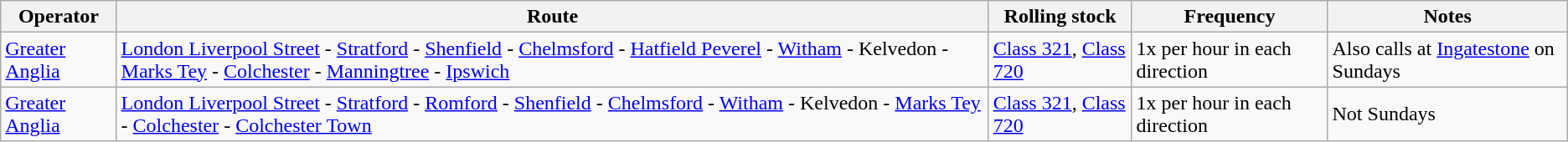<table class="wikitable vatop">
<tr>
<th>Operator</th>
<th>Route</th>
<th>Rolling stock</th>
<th>Frequency</th>
<th>Notes</th>
</tr>
<tr>
<td><a href='#'>Greater Anglia</a></td>
<td><a href='#'>London Liverpool Street</a> - <a href='#'>Stratford</a> - <a href='#'>Shenfield</a> - <a href='#'>Chelmsford</a> - <a href='#'>Hatfield Peverel</a> - <a href='#'>Witham</a> - Kelvedon - <a href='#'>Marks Tey</a> - <a href='#'>Colchester</a> - <a href='#'>Manningtree</a> - <a href='#'>Ipswich</a></td>
<td><a href='#'>Class 321</a>, <a href='#'>Class 720</a></td>
<td>1x per hour in each direction</td>
<td>Also calls at <a href='#'>Ingatestone</a> on Sundays</td>
</tr>
<tr>
<td><a href='#'>Greater Anglia</a></td>
<td><a href='#'>London Liverpool Street</a> - <a href='#'>Stratford</a> - <a href='#'>Romford</a> - <a href='#'>Shenfield</a> - <a href='#'>Chelmsford</a> - <a href='#'>Witham</a> - Kelvedon - <a href='#'>Marks Tey</a> - <a href='#'>Colchester</a> - <a href='#'>Colchester Town</a></td>
<td><a href='#'>Class 321</a>, <a href='#'>Class 720</a></td>
<td>1x per hour in each direction</td>
<td>Not Sundays</td>
</tr>
</table>
